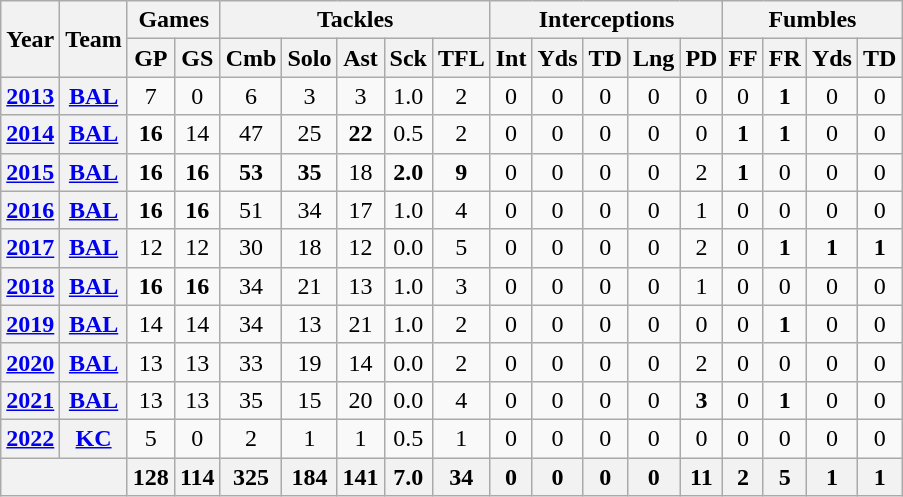<table class="wikitable" style="text-align:center">
<tr>
<th rowspan="2">Year</th>
<th rowspan="2">Team</th>
<th colspan="2">Games</th>
<th colspan="5">Tackles</th>
<th colspan="5">Interceptions</th>
<th colspan="4">Fumbles</th>
</tr>
<tr>
<th>GP</th>
<th>GS</th>
<th>Cmb</th>
<th>Solo</th>
<th>Ast</th>
<th>Sck</th>
<th>TFL</th>
<th>Int</th>
<th>Yds</th>
<th>TD</th>
<th>Lng</th>
<th>PD</th>
<th>FF</th>
<th>FR</th>
<th>Yds</th>
<th>TD</th>
</tr>
<tr>
<th><a href='#'>2013</a></th>
<th><a href='#'>BAL</a></th>
<td>7</td>
<td>0</td>
<td>6</td>
<td>3</td>
<td>3</td>
<td>1.0</td>
<td>2</td>
<td>0</td>
<td>0</td>
<td>0</td>
<td>0</td>
<td>0</td>
<td>0</td>
<td><strong>1</strong></td>
<td>0</td>
<td>0</td>
</tr>
<tr>
<th><a href='#'>2014</a></th>
<th><a href='#'>BAL</a></th>
<td><strong>16</strong></td>
<td>14</td>
<td>47</td>
<td>25</td>
<td><strong>22</strong></td>
<td>0.5</td>
<td>2</td>
<td>0</td>
<td>0</td>
<td>0</td>
<td>0</td>
<td>0</td>
<td><strong>1</strong></td>
<td><strong>1</strong></td>
<td>0</td>
<td>0</td>
</tr>
<tr>
<th><a href='#'>2015</a></th>
<th><a href='#'>BAL</a></th>
<td><strong>16</strong></td>
<td><strong>16</strong></td>
<td><strong>53</strong></td>
<td><strong>35</strong></td>
<td>18</td>
<td><strong>2.0</strong></td>
<td><strong>9</strong></td>
<td>0</td>
<td>0</td>
<td>0</td>
<td>0</td>
<td>2</td>
<td><strong>1</strong></td>
<td>0</td>
<td>0</td>
<td>0</td>
</tr>
<tr>
<th><a href='#'>2016</a></th>
<th><a href='#'>BAL</a></th>
<td><strong>16</strong></td>
<td><strong>16</strong></td>
<td>51</td>
<td>34</td>
<td>17</td>
<td>1.0</td>
<td>4</td>
<td>0</td>
<td>0</td>
<td>0</td>
<td>0</td>
<td>1</td>
<td>0</td>
<td>0</td>
<td>0</td>
<td>0</td>
</tr>
<tr>
<th><a href='#'>2017</a></th>
<th><a href='#'>BAL</a></th>
<td>12</td>
<td>12</td>
<td>30</td>
<td>18</td>
<td>12</td>
<td>0.0</td>
<td>5</td>
<td>0</td>
<td>0</td>
<td>0</td>
<td>0</td>
<td>2</td>
<td>0</td>
<td><strong>1</strong></td>
<td><strong>1</strong></td>
<td><strong>1</strong></td>
</tr>
<tr>
<th><a href='#'>2018</a></th>
<th><a href='#'>BAL</a></th>
<td><strong>16</strong></td>
<td><strong>16</strong></td>
<td>34</td>
<td>21</td>
<td>13</td>
<td>1.0</td>
<td>3</td>
<td>0</td>
<td>0</td>
<td>0</td>
<td>0</td>
<td>1</td>
<td>0</td>
<td>0</td>
<td>0</td>
<td>0</td>
</tr>
<tr>
<th><a href='#'>2019</a></th>
<th><a href='#'>BAL</a></th>
<td>14</td>
<td>14</td>
<td>34</td>
<td>13</td>
<td>21</td>
<td>1.0</td>
<td>2</td>
<td>0</td>
<td>0</td>
<td>0</td>
<td>0</td>
<td>0</td>
<td>0</td>
<td><strong>1</strong></td>
<td>0</td>
<td>0</td>
</tr>
<tr>
<th><a href='#'>2020</a></th>
<th><a href='#'>BAL</a></th>
<td>13</td>
<td>13</td>
<td>33</td>
<td>19</td>
<td>14</td>
<td>0.0</td>
<td>2</td>
<td>0</td>
<td>0</td>
<td>0</td>
<td>0</td>
<td>2</td>
<td>0</td>
<td>0</td>
<td>0</td>
<td>0</td>
</tr>
<tr>
<th><a href='#'>2021</a></th>
<th><a href='#'>BAL</a></th>
<td>13</td>
<td>13</td>
<td>35</td>
<td>15</td>
<td>20</td>
<td>0.0</td>
<td>4</td>
<td>0</td>
<td>0</td>
<td>0</td>
<td>0</td>
<td><strong>3</strong></td>
<td>0</td>
<td><strong>1</strong></td>
<td>0</td>
<td>0</td>
</tr>
<tr>
<th><a href='#'>2022</a></th>
<th><a href='#'>KC</a></th>
<td>5</td>
<td>0</td>
<td>2</td>
<td>1</td>
<td>1</td>
<td>0.5</td>
<td>1</td>
<td>0</td>
<td>0</td>
<td>0</td>
<td>0</td>
<td>0</td>
<td>0</td>
<td>0</td>
<td>0</td>
<td>0</td>
</tr>
<tr>
<th colspan="2"></th>
<th>128</th>
<th>114</th>
<th>325</th>
<th>184</th>
<th>141</th>
<th>7.0</th>
<th>34</th>
<th>0</th>
<th>0</th>
<th>0</th>
<th>0</th>
<th>11</th>
<th>2</th>
<th>5</th>
<th>1</th>
<th>1</th>
</tr>
</table>
